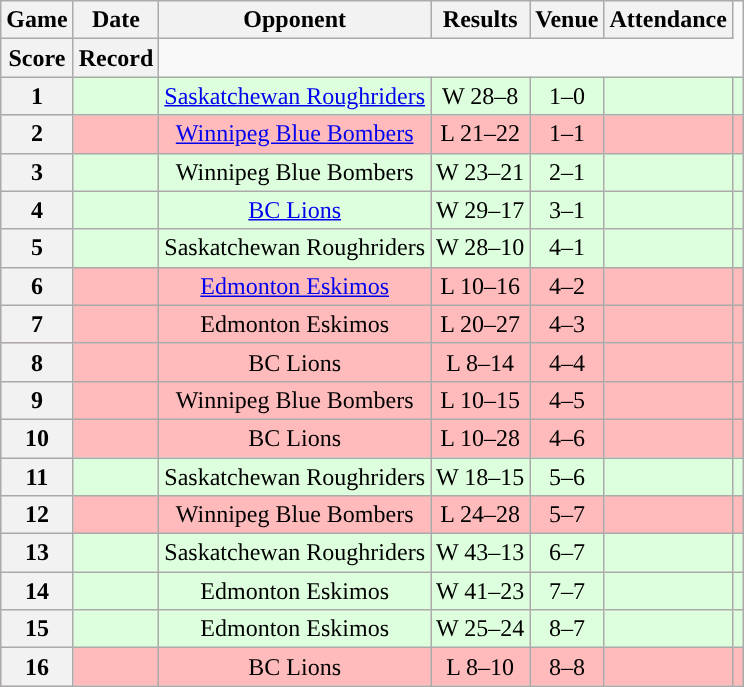<table class="wikitable" style="text-align:center">
<tr>
<th>Game</th>
<th>Date</th>
<th>Opponent</th>
<th>Results</th>
<th>Venue</th>
<th>Attendance</th>
</tr>
<tr>
<th>Score</th>
<th>Record</th>
</tr>
<tr style="background:#ddffdd">
<th>1</th>
<td></td>
<td><a href='#'>Saskatchewan Roughriders</a></td>
<td>W 28–8</td>
<td>1–0</td>
<td></td>
<td></td>
</tr>
<tr style="background:#ffbbbb">
<th>2</th>
<td></td>
<td><a href='#'>Winnipeg Blue Bombers</a></td>
<td>L 21–22</td>
<td>1–1</td>
<td></td>
<td></td>
</tr>
<tr style="background:#ddffdd">
<th>3</th>
<td></td>
<td>Winnipeg Blue Bombers</td>
<td>W 23–21</td>
<td>2–1</td>
<td></td>
<td></td>
</tr>
<tr style="background:#ddffdd">
<th>4</th>
<td></td>
<td><a href='#'>BC Lions</a></td>
<td>W 29–17</td>
<td>3–1</td>
<td></td>
<td></td>
</tr>
<tr style="background:#ddffdd">
<th>5</th>
<td></td>
<td>Saskatchewan Roughriders</td>
<td>W 28–10</td>
<td>4–1</td>
<td></td>
<td></td>
</tr>
<tr style="background:#ffbbbb">
<th>6</th>
<td></td>
<td><a href='#'>Edmonton Eskimos</a></td>
<td>L 10–16</td>
<td>4–2</td>
<td></td>
<td></td>
</tr>
<tr style="background:#ffbbbb">
<th>7</th>
<td></td>
<td>Edmonton Eskimos</td>
<td>L 20–27</td>
<td>4–3</td>
<td></td>
<td></td>
</tr>
<tr style="background:#ffbbbb">
<th>8</th>
<td></td>
<td>BC Lions</td>
<td>L 8–14</td>
<td>4–4</td>
<td></td>
<td></td>
</tr>
<tr style="background:#ffbbbb">
<th>9</th>
<td></td>
<td>Winnipeg Blue Bombers</td>
<td>L 10–15</td>
<td>4–5</td>
<td></td>
<td></td>
</tr>
<tr style="background:#ffbbbb">
<th>10</th>
<td></td>
<td>BC Lions</td>
<td>L 10–28</td>
<td>4–6</td>
<td></td>
<td></td>
</tr>
<tr style="background:#ddffdd">
<th>11</th>
<td></td>
<td>Saskatchewan Roughriders</td>
<td>W 18–15</td>
<td>5–6</td>
<td></td>
<td></td>
</tr>
<tr style="background:#ffbbbb">
<th>12</th>
<td></td>
<td>Winnipeg Blue Bombers</td>
<td>L 24–28</td>
<td>5–7</td>
<td></td>
<td></td>
</tr>
<tr style="background:#ddffdd">
<th>13</th>
<td></td>
<td>Saskatchewan Roughriders</td>
<td>W 43–13</td>
<td>6–7</td>
<td></td>
<td></td>
</tr>
<tr style="background:#ddffdd">
<th>14</th>
<td></td>
<td>Edmonton Eskimos</td>
<td>W 41–23</td>
<td>7–7</td>
<td></td>
<td></td>
</tr>
<tr style="background:#ddffdd">
<th>15</th>
<td></td>
<td>Edmonton Eskimos</td>
<td>W 25–24</td>
<td>8–7</td>
<td></td>
<td></td>
</tr>
<tr style="background:#ffbbbb">
<th>16</th>
<td></td>
<td>BC Lions</td>
<td>L 8–10</td>
<td>8–8</td>
<td></td>
<td></td>
</tr>
</table>
